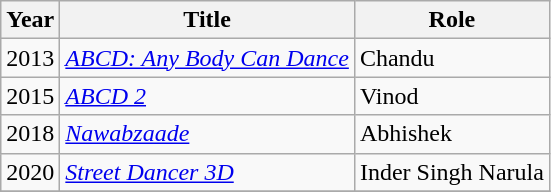<table class="wikitable">
<tr>
<th>Year</th>
<th>Title</th>
<th>Role</th>
</tr>
<tr>
<td>2013</td>
<td><em><a href='#'>ABCD: Any Body Can Dance</a></em></td>
<td>Chandu</td>
</tr>
<tr>
<td>2015</td>
<td><em><a href='#'>ABCD 2</a></em></td>
<td>Vinod</td>
</tr>
<tr>
<td>2018</td>
<td><em><a href='#'>Nawabzaade</a></em></td>
<td>Abhishek</td>
</tr>
<tr>
<td>2020</td>
<td><em><a href='#'>Street Dancer 3D</a></em></td>
<td>Inder Singh Narula</td>
</tr>
<tr>
</tr>
</table>
